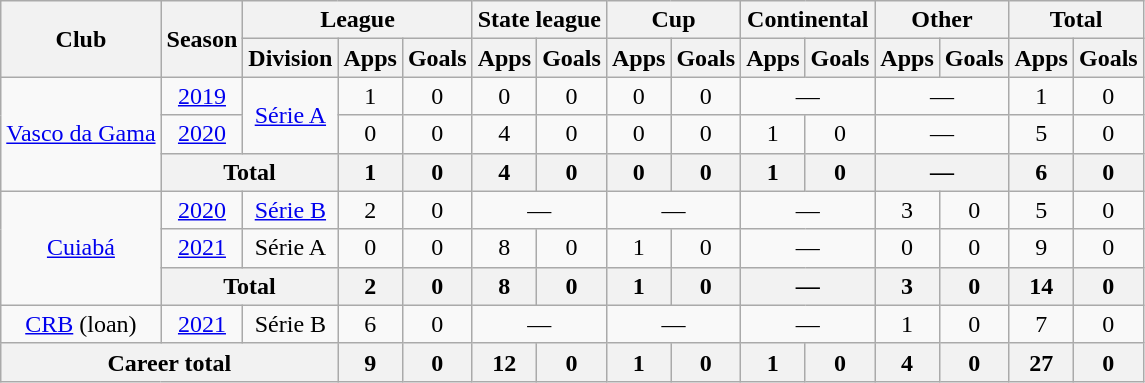<table class="wikitable" style="text-align: center">
<tr>
<th rowspan="2">Club</th>
<th rowspan="2">Season</th>
<th colspan="3">League</th>
<th colspan="2">State league</th>
<th colspan="2">Cup</th>
<th colspan="2">Continental</th>
<th colspan="2">Other</th>
<th colspan="2">Total</th>
</tr>
<tr>
<th>Division</th>
<th>Apps</th>
<th>Goals</th>
<th>Apps</th>
<th>Goals</th>
<th>Apps</th>
<th>Goals</th>
<th>Apps</th>
<th>Goals</th>
<th>Apps</th>
<th>Goals</th>
<th>Apps</th>
<th>Goals</th>
</tr>
<tr>
<td rowspan="3"><a href='#'>Vasco da Gama</a></td>
<td><a href='#'>2019</a></td>
<td rowspan="2"><a href='#'>Série A</a></td>
<td>1</td>
<td>0</td>
<td>0</td>
<td>0</td>
<td>0</td>
<td>0</td>
<td colspan="2">—</td>
<td colspan="2">—</td>
<td>1</td>
<td>0</td>
</tr>
<tr>
<td><a href='#'>2020</a></td>
<td>0</td>
<td>0</td>
<td>4</td>
<td>0</td>
<td>0</td>
<td>0</td>
<td>1</td>
<td>0</td>
<td colspan="2">—</td>
<td>5</td>
<td>0</td>
</tr>
<tr>
<th colspan="2">Total</th>
<th>1</th>
<th>0</th>
<th>4</th>
<th>0</th>
<th>0</th>
<th>0</th>
<th>1</th>
<th>0</th>
<th colspan="2">—</th>
<th>6</th>
<th>0</th>
</tr>
<tr>
<td rowspan="3"><a href='#'>Cuiabá</a></td>
<td><a href='#'>2020</a></td>
<td><a href='#'>Série B</a></td>
<td>2</td>
<td>0</td>
<td colspan="2">—</td>
<td colspan="2">—</td>
<td colspan="2">—</td>
<td>3</td>
<td>0</td>
<td>5</td>
<td>0</td>
</tr>
<tr>
<td><a href='#'>2021</a></td>
<td>Série A</td>
<td>0</td>
<td>0</td>
<td>8</td>
<td>0</td>
<td>1</td>
<td>0</td>
<td colspan="2">—</td>
<td>0</td>
<td>0</td>
<td>9</td>
<td>0</td>
</tr>
<tr>
<th colspan="2">Total</th>
<th>2</th>
<th>0</th>
<th>8</th>
<th>0</th>
<th>1</th>
<th>0</th>
<th colspan="2">—</th>
<th>3</th>
<th>0</th>
<th>14</th>
<th>0</th>
</tr>
<tr>
<td><a href='#'>CRB</a> (loan)</td>
<td><a href='#'>2021</a></td>
<td>Série B</td>
<td>6</td>
<td>0</td>
<td colspan="2">—</td>
<td colspan="2">—</td>
<td colspan="2">—</td>
<td>1</td>
<td>0</td>
<td>7</td>
<td>0</td>
</tr>
<tr>
<th colspan="3"><strong>Career total</strong></th>
<th>9</th>
<th>0</th>
<th>12</th>
<th>0</th>
<th>1</th>
<th>0</th>
<th>1</th>
<th>0</th>
<th>4</th>
<th>0</th>
<th>27</th>
<th>0</th>
</tr>
</table>
